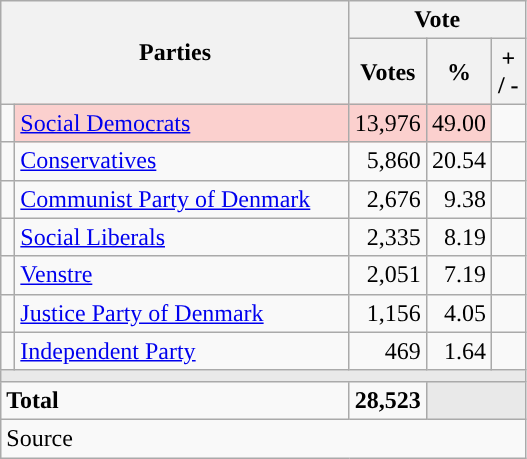<table class="wikitable" style="text-align:right;">
<tr>
<th style="text-align:centre;" rowspan="2" colspan="2" width="225">Parties</th>
<th colspan="3">Vote</th>
</tr>
<tr>
<th width="15">Votes</th>
<th width="15">%</th>
<th width="15">+ / -</th>
</tr>
<tr>
<td width="2" style="color:inherit;background:"></td>
<td bgcolor=#fbd0ce  align="left"><a href='#'>Social Democrats</a></td>
<td bgcolor=#fbd0ce>13,976</td>
<td bgcolor=#fbd0ce>49.00</td>
<td></td>
</tr>
<tr>
<td width="2" style="color:inherit;background:"></td>
<td align="left"><a href='#'>Conservatives</a></td>
<td>5,860</td>
<td>20.54</td>
<td></td>
</tr>
<tr>
<td width="2" style="color:inherit;background:"></td>
<td align="left"><a href='#'>Communist Party of Denmark</a></td>
<td>2,676</td>
<td>9.38</td>
<td></td>
</tr>
<tr>
<td width="2" style="color:inherit;background:"></td>
<td align="left"><a href='#'>Social Liberals</a></td>
<td>2,335</td>
<td>8.19</td>
<td></td>
</tr>
<tr>
<td width="2" style="color:inherit;background:"></td>
<td align="left"><a href='#'>Venstre</a></td>
<td>2,051</td>
<td>7.19</td>
<td></td>
</tr>
<tr>
<td width="2" style="color:inherit;background:"></td>
<td align="left"><a href='#'>Justice Party of Denmark</a></td>
<td>1,156</td>
<td>4.05</td>
<td></td>
</tr>
<tr>
<td width="2" style="color:inherit;background:"></td>
<td align="left"><a href='#'>Independent Party</a></td>
<td>469</td>
<td>1.64</td>
<td></td>
</tr>
<tr>
<td colspan="7" bgcolor="#E9E9E9"></td>
</tr>
<tr>
<td align="left" colspan="2"><strong>Total</strong></td>
<td><strong>28,523</strong></td>
<td bgcolor="#E9E9E9" colspan="2"></td>
</tr>
<tr>
<td align="left" colspan="6">Source</td>
</tr>
</table>
